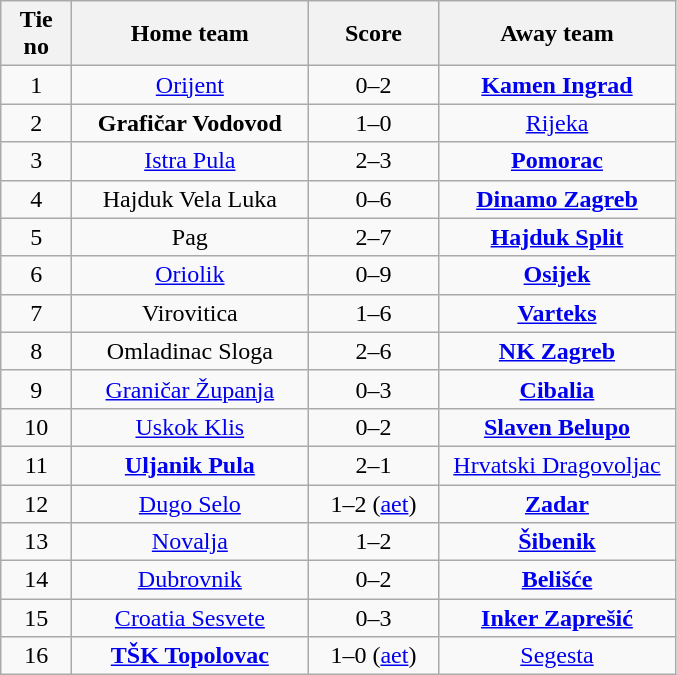<table class="wikitable" style="text-align: center">
<tr>
<th width=40>Tie no</th>
<th width=150>Home team</th>
<th width=80>Score</th>
<th width=150>Away team</th>
</tr>
<tr>
<td>1</td>
<td><a href='#'>Orijent</a></td>
<td>0–2</td>
<td><strong><a href='#'>Kamen Ingrad</a></strong></td>
</tr>
<tr>
<td>2</td>
<td><strong>Grafičar Vodovod</strong></td>
<td>1–0</td>
<td><a href='#'>Rijeka</a></td>
</tr>
<tr>
<td>3</td>
<td><a href='#'>Istra Pula</a></td>
<td>2–3</td>
<td><strong><a href='#'>Pomorac</a></strong></td>
</tr>
<tr>
<td>4</td>
<td>Hajduk Vela Luka</td>
<td>0–6</td>
<td><strong><a href='#'>Dinamo Zagreb</a></strong></td>
</tr>
<tr>
<td>5</td>
<td>Pag</td>
<td>2–7</td>
<td><strong><a href='#'>Hajduk Split</a></strong></td>
</tr>
<tr>
<td>6</td>
<td><a href='#'>Oriolik</a></td>
<td>0–9</td>
<td><strong><a href='#'>Osijek</a></strong></td>
</tr>
<tr>
<td>7</td>
<td>Virovitica</td>
<td>1–6</td>
<td><strong><a href='#'>Varteks</a></strong></td>
</tr>
<tr>
<td>8</td>
<td>Omladinac Sloga</td>
<td>2–6</td>
<td><strong><a href='#'>NK Zagreb</a></strong></td>
</tr>
<tr>
<td>9</td>
<td><a href='#'>Graničar Županja</a></td>
<td>0–3</td>
<td><strong><a href='#'>Cibalia</a></strong></td>
</tr>
<tr>
<td>10</td>
<td><a href='#'>Uskok Klis</a></td>
<td>0–2</td>
<td><strong><a href='#'>Slaven Belupo</a></strong></td>
</tr>
<tr>
<td>11</td>
<td><strong><a href='#'>Uljanik Pula</a></strong></td>
<td>2–1</td>
<td><a href='#'>Hrvatski Dragovoljac</a></td>
</tr>
<tr>
<td>12</td>
<td><a href='#'>Dugo Selo</a></td>
<td>1–2 (<a href='#'>aet</a>)</td>
<td><strong><a href='#'>Zadar</a></strong></td>
</tr>
<tr>
<td>13</td>
<td><a href='#'>Novalja</a></td>
<td>1–2</td>
<td><strong><a href='#'>Šibenik</a></strong></td>
</tr>
<tr>
<td>14</td>
<td><a href='#'>Dubrovnik</a></td>
<td>0–2</td>
<td><strong><a href='#'>Belišće</a></strong></td>
</tr>
<tr>
<td>15</td>
<td><a href='#'>Croatia Sesvete</a></td>
<td>0–3</td>
<td><strong><a href='#'>Inker Zaprešić</a></strong></td>
</tr>
<tr>
<td>16</td>
<td><strong><a href='#'>TŠK Topolovac</a></strong></td>
<td>1–0 (<a href='#'>aet</a>)</td>
<td><a href='#'>Segesta</a></td>
</tr>
</table>
